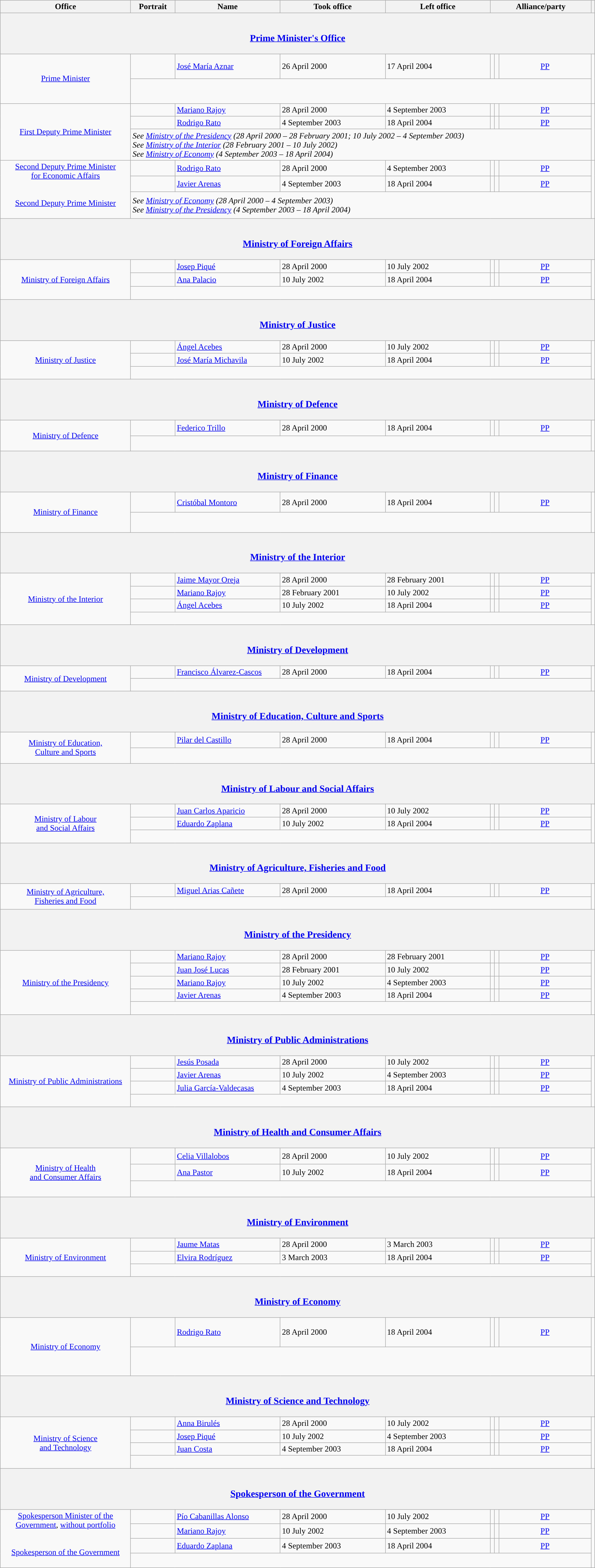<table class="wikitable" style="line-height:18px;">
<tr>
<th scope="col">Office<br></th>
<th scope="col">Portrait</th>
<th scope="col">Name</th>
<th scope="col">Took office</th>
<th scope="col">Left office</th>
<th colspan="3" scope="col">Alliance/party</th>
<th></th>
</tr>
<tr>
<th colspan="9"><br><h3><a href='#'>Prime Minister's Office</a></h3></th>
</tr>
<tr>
<td align="center" rowspan="2" width="250"><a href='#'>Prime Minister</a><br></td>
<td width="80"></td>
<td width="200"><a href='#'>José María Aznar</a></td>
<td width="200">26 April 2000</td>
<td width="200">17 April 2004</td>
<td width="1" style="background-color:"></td>
<td width="1" style="background-color:"></td>
<td width="175" align="center"><a href='#'>PP</a></td>
<td align="center" rowspan="2"><br><br><br><br><br></td>
</tr>
<tr>
<td colspan="7"><br>
</td>
</tr>
<tr>
<td align="center" rowspan="3"><a href='#'>First Deputy Prime Minister</a><br></td>
<td></td>
<td><a href='#'>Mariano Rajoy</a></td>
<td>28 April 2000</td>
<td>4 September 2003</td>
<td style="background-color:"></td>
<td style="background-color:"></td>
<td align="center"><a href='#'>PP</a></td>
<td align="center" rowspan="3"><br></td>
</tr>
<tr>
<td></td>
<td><a href='#'>Rodrigo Rato</a></td>
<td>4 September 2003</td>
<td>18 April 2004</td>
<td style="background-color:"></td>
<td style="background-color:"></td>
<td align="center"><a href='#'>PP</a></td>
</tr>
<tr>
<td colspan="7"><em>See <a href='#'>Ministry of the Presidency</a> (28 April 2000 – 28 February 2001; 10 July 2002 – 4 September 2003)<br>See <a href='#'>Ministry of the Interior</a> (28 February 2001 – 10 July 2002)<br>See <a href='#'>Ministry of Economy</a> (4 September 2003 – 18 April 2004)</em></td>
</tr>
<tr>
<td align="center" rowspan="3"><a href='#'>Second Deputy Prime Minister<br>for Economic Affairs</a><br><br><br><a href='#'>Second Deputy Prime Minister</a><br><br></td>
<td></td>
<td><a href='#'>Rodrigo Rato</a></td>
<td>28 April 2000</td>
<td>4 September 2003</td>
<td style="background-color:"></td>
<td style="background-color:"></td>
<td align="center"><a href='#'>PP</a></td>
<td align="center" rowspan="3"><br></td>
</tr>
<tr>
<td></td>
<td><a href='#'>Javier Arenas</a></td>
<td>4 September 2003</td>
<td>18 April 2004</td>
<td style="background-color:"></td>
<td style="background-color:"></td>
<td align="center"><a href='#'>PP</a></td>
</tr>
<tr>
<td colspan="7"><em>See <a href='#'>Ministry of Economy</a> (28 April 2000 – 4 September 2003)<br>See <a href='#'>Ministry of the Presidency</a> (4 September 2003 – 18 April 2004)</em></td>
</tr>
<tr>
<th colspan="9"><br><h3><a href='#'>Ministry of Foreign Affairs</a></h3></th>
</tr>
<tr>
<td align="center" rowspan="3"><a href='#'>Ministry of Foreign Affairs</a><br></td>
<td></td>
<td><a href='#'>Josep Piqué</a></td>
<td>28 April 2000</td>
<td>10 July 2002</td>
<td style="background-color:"></td>
<td style="background-color:"></td>
<td align="center"><a href='#'>PP</a></td>
<td align="center" rowspan="3"><br><br><br><br></td>
</tr>
<tr>
<td></td>
<td><a href='#'>Ana Palacio</a></td>
<td>10 July 2002</td>
<td>18 April 2004</td>
<td style="background-color:"></td>
<td style="background-color:"></td>
<td align="center"><a href='#'>PP</a></td>
</tr>
<tr>
<td colspan="7"><br></td>
</tr>
<tr>
<th colspan="9"><br><h3><a href='#'>Ministry of Justice</a></h3></th>
</tr>
<tr>
<td align="center" rowspan="3"><a href='#'>Ministry of Justice</a><br></td>
<td></td>
<td><a href='#'>Ángel Acebes</a></td>
<td>28 April 2000</td>
<td>10 July 2002</td>
<td style="background-color:"></td>
<td style="background-color:"></td>
<td align="center"><a href='#'>PP</a></td>
<td align="center" rowspan="3"><br><br></td>
</tr>
<tr>
<td></td>
<td><a href='#'>José María Michavila</a></td>
<td>10 July 2002</td>
<td>18 April 2004</td>
<td style="background-color:"></td>
<td style="background-color:"></td>
<td align="center"><a href='#'>PP</a></td>
</tr>
<tr>
<td colspan="7"><br></td>
</tr>
<tr>
<th colspan="9"><br><h3><a href='#'>Ministry of Defence</a></h3></th>
</tr>
<tr>
<td align="center" rowspan="2"><a href='#'>Ministry of Defence</a><br></td>
<td></td>
<td><a href='#'>Federico Trillo</a></td>
<td>28 April 2000</td>
<td>18 April 2004</td>
<td style="background-color:"></td>
<td style="background-color:"></td>
<td align="center"><a href='#'>PP</a></td>
<td align="center" rowspan="2"><br><br><br></td>
</tr>
<tr>
<td colspan="7"><br>
</td>
</tr>
<tr>
<th colspan="9"><br><h3><a href='#'>Ministry of Finance</a></h3></th>
</tr>
<tr>
<td align="center" rowspan="2"><a href='#'>Ministry of Finance</a><br></td>
<td></td>
<td><a href='#'>Cristóbal Montoro</a></td>
<td>28 April 2000</td>
<td>18 April 2004</td>
<td style="background-color:"></td>
<td style="background-color:"></td>
<td align="center"><a href='#'>PP</a></td>
<td align="center" rowspan="2"><br><br><br><br></td>
</tr>
<tr>
<td colspan="7"><br></td>
</tr>
<tr>
<th colspan="9"><br><h3><a href='#'>Ministry of the Interior</a></h3></th>
</tr>
<tr>
<td align="center" rowspan="4"><a href='#'>Ministry of the Interior</a><br></td>
<td></td>
<td><a href='#'>Jaime Mayor Oreja</a></td>
<td>28 April 2000</td>
<td>28 February 2001</td>
<td style="background-color:"></td>
<td style="background-color:"></td>
<td align="center"><a href='#'>PP</a></td>
<td align="center" rowspan="4"><br><br><br></td>
</tr>
<tr>
<td></td>
<td><a href='#'>Mariano Rajoy</a></td>
<td>28 February 2001</td>
<td>10 July 2002</td>
<td style="background-color:"></td>
<td style="background-color:"></td>
<td align="center"><a href='#'>PP</a></td>
</tr>
<tr>
<td></td>
<td><a href='#'>Ángel Acebes</a></td>
<td>10 July 2002</td>
<td>18 April 2004</td>
<td style="background-color:"></td>
<td style="background-color:"></td>
<td align="center"><a href='#'>PP</a></td>
</tr>
<tr>
<td colspan="7"><br></td>
</tr>
<tr>
<th colspan="9"><br><h3><a href='#'>Ministry of Development</a></h3></th>
</tr>
<tr>
<td align="center" rowspan="2"><a href='#'>Ministry of Development</a><br></td>
<td></td>
<td><a href='#'>Francisco Álvarez-Cascos</a></td>
<td>28 April 2000</td>
<td>18 April 2004</td>
<td style="background-color:"></td>
<td style="background-color:"></td>
<td align="center"><a href='#'>PP</a></td>
<td align="center" rowspan="2"><br><br></td>
</tr>
<tr>
<td colspan="7"><br></td>
</tr>
<tr>
<th colspan="9"><br><h3><a href='#'>Ministry of Education, Culture and Sports</a></h3></th>
</tr>
<tr>
<td align="center" rowspan="2"><a href='#'>Ministry of Education,<br>Culture and Sports</a><br></td>
<td></td>
<td><a href='#'>Pilar del Castillo</a></td>
<td>28 April 2000</td>
<td>18 April 2004</td>
<td style="background-color:"></td>
<td style="background-color:"></td>
<td align="center"><a href='#'>PP</a></td>
<td align="center" rowspan="2"><br><br><br></td>
</tr>
<tr>
<td colspan="7"><br></td>
</tr>
<tr>
<th colspan="9"><br><h3><a href='#'>Ministry of Labour and Social Affairs</a></h3></th>
</tr>
<tr>
<td align="center" rowspan="3"><a href='#'>Ministry of Labour<br>and Social Affairs</a><br></td>
<td></td>
<td><a href='#'>Juan Carlos Aparicio</a></td>
<td>28 April 2000</td>
<td>10 July 2002</td>
<td style="background-color:"></td>
<td style="background-color:"></td>
<td align="center"><a href='#'>PP</a></td>
<td align="center" rowspan="3"><br><br><br></td>
</tr>
<tr>
<td></td>
<td><a href='#'>Eduardo Zaplana</a></td>
<td>10 July 2002</td>
<td>18 April 2004</td>
<td style="background-color:"></td>
<td style="background-color:"></td>
<td align="center"><a href='#'>PP</a></td>
</tr>
<tr>
<td colspan="7"><br></td>
</tr>
<tr>
<th colspan="9"><br><h3><a href='#'>Ministry of Agriculture, Fisheries and Food</a></h3></th>
</tr>
<tr>
<td align="center" rowspan="2"><a href='#'>Ministry of Agriculture,<br>Fisheries and Food</a><br></td>
<td></td>
<td><a href='#'>Miguel Arias Cañete</a></td>
<td>28 April 2000</td>
<td>18 April 2004</td>
<td style="background-color:"></td>
<td style="background-color:"></td>
<td align="center"><a href='#'>PP</a></td>
<td align="center" rowspan="2"><br><br></td>
</tr>
<tr>
<td colspan="7"><br></td>
</tr>
<tr>
<th colspan="9"><br><h3><a href='#'>Ministry of the Presidency</a></h3></th>
</tr>
<tr>
<td align="center" rowspan="5"><a href='#'>Ministry of the Presidency</a><br></td>
<td></td>
<td><a href='#'>Mariano Rajoy</a></td>
<td>28 April 2000</td>
<td>28 February 2001</td>
<td style="background-color:"></td>
<td style="background-color:"></td>
<td align="center"><a href='#'>PP</a></td>
<td align="center" rowspan="5"><br><br><br></td>
</tr>
<tr>
<td></td>
<td><a href='#'>Juan José Lucas</a></td>
<td>28 February 2001</td>
<td>10 July 2002</td>
<td style="background-color:"></td>
<td style="background-color:"></td>
<td align="center"><a href='#'>PP</a></td>
</tr>
<tr>
<td></td>
<td><a href='#'>Mariano Rajoy</a></td>
<td>10 July 2002</td>
<td>4 September 2003</td>
<td style="background-color:"></td>
<td style="background-color:"></td>
<td align="center"><a href='#'>PP</a></td>
</tr>
<tr>
<td></td>
<td><a href='#'>Javier Arenas</a></td>
<td>4 September 2003</td>
<td>18 April 2004</td>
<td style="background-color:"></td>
<td style="background-color:"></td>
<td align="center"><a href='#'>PP</a></td>
</tr>
<tr>
<td colspan="7"><br></td>
</tr>
<tr>
<th colspan="9"><br><h3><a href='#'>Ministry of Public Administrations</a></h3></th>
</tr>
<tr>
<td align="center" rowspan="4"><a href='#'>Ministry of Public Administrations</a><br></td>
<td></td>
<td><a href='#'>Jesús Posada</a></td>
<td>28 April 2000</td>
<td>10 July 2002</td>
<td style="background-color:"></td>
<td style="background-color:"></td>
<td align="center"><a href='#'>PP</a></td>
<td align="center" rowspan="4"><br></td>
</tr>
<tr>
<td></td>
<td><a href='#'>Javier Arenas</a></td>
<td>10 July 2002</td>
<td>4 September 2003</td>
<td style="background-color:"></td>
<td style="background-color:"></td>
<td align="center"><a href='#'>PP</a></td>
</tr>
<tr>
<td></td>
<td><a href='#'>Julia García-Valdecasas</a></td>
<td>4 September 2003</td>
<td>18 April 2004</td>
<td style="background-color:"></td>
<td style="background-color:"></td>
<td align="center"><a href='#'>PP</a></td>
</tr>
<tr>
<td colspan="7"><br></td>
</tr>
<tr>
<th colspan="9"><br><h3><a href='#'>Ministry of Health and Consumer Affairs</a></h3></th>
</tr>
<tr>
<td align="center" rowspan="3"><a href='#'>Ministry of Health<br>and Consumer Affairs</a><br></td>
<td></td>
<td><a href='#'>Celia Villalobos</a></td>
<td>28 April 2000</td>
<td>10 July 2002</td>
<td style="background-color:"></td>
<td style="background-color:"></td>
<td align="center"><a href='#'>PP</a></td>
<td align="center" rowspan="3"><br><br><br><br><br></td>
</tr>
<tr>
<td></td>
<td><a href='#'>Ana Pastor</a></td>
<td>10 July 2002</td>
<td>18 April 2004</td>
<td style="background-color:"></td>
<td style="background-color:"></td>
<td align="center"><a href='#'>PP</a></td>
</tr>
<tr>
<td colspan="7"><br>
</td>
</tr>
<tr>
<th colspan="9"><br><h3><a href='#'>Ministry of Environment</a></h3></th>
</tr>
<tr>
<td align="center" rowspan="3"><a href='#'>Ministry of Environment</a><br></td>
<td></td>
<td><a href='#'>Jaume Matas</a></td>
<td>28 April 2000</td>
<td>3 March 2003</td>
<td style="background-color:"></td>
<td style="background-color:"></td>
<td align="center"><a href='#'>PP</a></td>
<td align="center" rowspan="3"><br></td>
</tr>
<tr>
<td></td>
<td><a href='#'>Elvira Rodríguez</a></td>
<td>3 March 2003</td>
<td>18 April 2004</td>
<td style="background-color:"></td>
<td style="background-color:"></td>
<td align="center"><a href='#'>PP</a></td>
</tr>
<tr>
<td colspan="7"><br></td>
</tr>
<tr>
<th colspan="9"><br><h3><a href='#'>Ministry of Economy</a></h3></th>
</tr>
<tr>
<td align="center" rowspan="2"><a href='#'>Ministry of Economy</a><br></td>
<td></td>
<td><a href='#'>Rodrigo Rato</a></td>
<td>28 April 2000</td>
<td>18 April 2004</td>
<td style="background-color:"></td>
<td style="background-color:"></td>
<td align="center"><a href='#'>PP</a></td>
<td align="center" rowspan="2"><br><br><br><br><br><br></td>
</tr>
<tr>
<td colspan="7"><br>
</td>
</tr>
<tr>
<th colspan="9"><br><h3><a href='#'>Ministry of Science and Technology</a></h3></th>
</tr>
<tr>
<td align="center" rowspan="4"><a href='#'>Ministry of Science<br>and Technology</a><br></td>
<td></td>
<td><a href='#'>Anna Birulés</a></td>
<td>28 April 2000</td>
<td>10 July 2002</td>
<td style="background-color:"></td>
<td style="background-color:"></td>
<td align="center"><a href='#'>PP</a><br></td>
<td align="center" rowspan="4"><br><br></td>
</tr>
<tr>
<td></td>
<td><a href='#'>Josep Piqué</a></td>
<td>10 July 2002</td>
<td>4 September 2003</td>
<td style="background-color:"></td>
<td style="background-color:"></td>
<td align="center"><a href='#'>PP</a></td>
</tr>
<tr>
<td></td>
<td><a href='#'>Juan Costa</a></td>
<td>4 September 2003</td>
<td>18 April 2004</td>
<td style="background-color:"></td>
<td style="background-color:"></td>
<td align="center"><a href='#'>PP</a></td>
</tr>
<tr>
<td colspan="7"><br></td>
</tr>
<tr>
<th colspan="9"><br><h3><a href='#'>Spokesperson of the Government</a></h3></th>
</tr>
<tr>
<td align="center" rowspan="4"><a href='#'>Spokesperson Minister of the<br>Government</a>, <a href='#'>without portfolio</a><br><br><br><a href='#'>Spokesperson of the Government</a><br><br></td>
<td></td>
<td><a href='#'>Pío Cabanillas Alonso</a></td>
<td>28 April 2000</td>
<td>10 July 2002</td>
<td style="background-color:"></td>
<td style="background-color:"></td>
<td align="center"><a href='#'>PP</a><br></td>
<td align="center" rowspan="4"><br><br><br><br><br></td>
</tr>
<tr>
<td></td>
<td><a href='#'>Mariano Rajoy</a></td>
<td>10 July 2002</td>
<td>4 September 2003</td>
<td style="background-color:"></td>
<td style="background-color:"></td>
<td align="center"><a href='#'>PP</a></td>
</tr>
<tr>
<td></td>
<td><a href='#'>Eduardo Zaplana</a></td>
<td>4 September 2003</td>
<td>18 April 2004</td>
<td style="background-color:"></td>
<td style="background-color:"></td>
<td align="center"><a href='#'>PP</a></td>
</tr>
<tr>
<td colspan="7"><br></td>
</tr>
</table>
